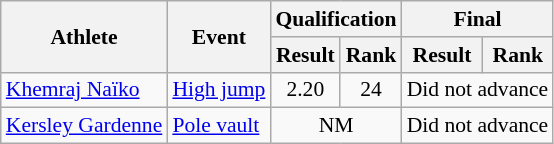<table class=wikitable style=font-size:90%>
<tr>
<th rowspan=2>Athlete</th>
<th rowspan=2>Event</th>
<th colspan=2>Qualification</th>
<th colspan=2>Final</th>
</tr>
<tr>
<th>Result</th>
<th>Rank</th>
<th>Result</th>
<th>Rank</th>
</tr>
<tr>
<td><a href='#'>Khemraj Naïko</a></td>
<td><a href='#'>High jump</a></td>
<td align=center>2.20</td>
<td align=center>24</td>
<td align=center colspan=2>Did not advance</td>
</tr>
<tr>
<td><a href='#'>Kersley Gardenne</a></td>
<td><a href='#'>Pole vault</a></td>
<td align=center colspan=2>NM</td>
<td align=center colspan=2>Did not advance</td>
</tr>
</table>
